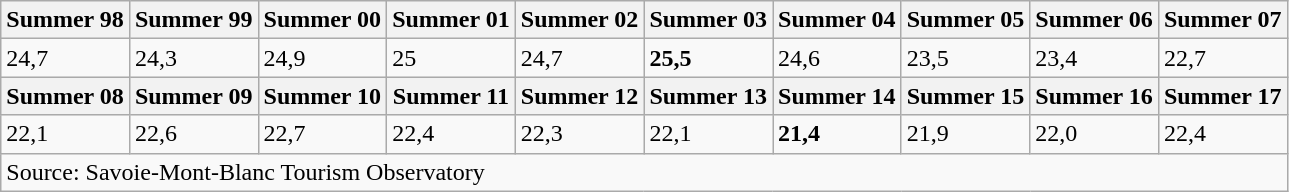<table class="wikitable">
<tr>
<th>Summer 98</th>
<th>Summer 99</th>
<th>Summer 00</th>
<th>Summer 01</th>
<th>Summer 02</th>
<th>Summer 03</th>
<th>Summer 04</th>
<th>Summer 05</th>
<th>Summer 06</th>
<th>Summer 07</th>
</tr>
<tr>
<td>24,7</td>
<td>24,3</td>
<td>24,9</td>
<td>25</td>
<td>24,7</td>
<td><strong>25,5</strong></td>
<td>24,6</td>
<td>23,5</td>
<td>23,4</td>
<td>22,7</td>
</tr>
<tr>
<th>Summer 08</th>
<th>Summer 09</th>
<th>Summer 10</th>
<th>Summer 11</th>
<th>Summer 12</th>
<th>Summer 13</th>
<th>Summer 14</th>
<th>Summer 15</th>
<th>Summer 16</th>
<th>Summer 17</th>
</tr>
<tr>
<td>22,1</td>
<td>22,6</td>
<td>22,7</td>
<td>22,4</td>
<td>22,3</td>
<td>22,1</td>
<td><strong>21,4</strong></td>
<td>21,9</td>
<td>22,0</td>
<td>22,4</td>
</tr>
<tr>
<td colspan="10">Source: Savoie-Mont-Blanc Tourism Observatory</td>
</tr>
</table>
